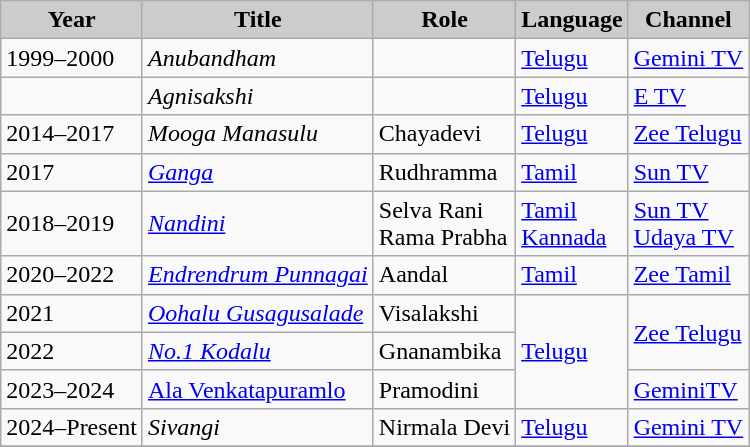<table class="wikitable">
<tr>
<th style="background:#ccc;">Year</th>
<th style="background:#ccc;">Title</th>
<th style="background:#ccc;">Role</th>
<th style="background:#ccc;">Language</th>
<th style="background:#ccc;">Channel</th>
</tr>
<tr>
<td>1999–2000</td>
<td><em>Anubandham</em></td>
<td></td>
<td><a href='#'>Telugu</a></td>
<td><a href='#'>Gemini TV</a></td>
</tr>
<tr>
<td></td>
<td><em>Agnisakshi</em></td>
<td></td>
<td><a href='#'>Telugu</a></td>
<td><a href='#'>E TV</a></td>
</tr>
<tr>
<td>2014–2017</td>
<td><em>Mooga Manasulu</em></td>
<td>Chayadevi</td>
<td><a href='#'>Telugu</a></td>
<td><a href='#'>Zee Telugu</a></td>
</tr>
<tr>
<td>2017</td>
<td><a href='#'><em>Ganga</em></a></td>
<td>Rudhramma</td>
<td><a href='#'>Tamil</a></td>
<td><a href='#'>Sun TV</a></td>
</tr>
<tr>
<td>2018–2019</td>
<td><a href='#'><em>Nandini</em></a></td>
<td>Selva Rani <br> Rama Prabha</td>
<td><a href='#'>Tamil</a> <br> <a href='#'>Kannada</a></td>
<td><a href='#'>Sun TV</a> <br> <a href='#'>Udaya TV</a></td>
</tr>
<tr>
<td>2020–2022</td>
<td><a href='#'><em>Endrendrum Punnagai</em></a></td>
<td>Aandal</td>
<td><a href='#'>Tamil</a></td>
<td><a href='#'>Zee Tamil</a></td>
</tr>
<tr>
<td>2021</td>
<td><a href='#'><em>Oohalu Gusagusalade</em></a></td>
<td>Visalakshi</td>
<td rowspan="3"><a href='#'>Telugu</a></td>
<td rowspan="2"><a href='#'>Zee Telugu</a></td>
</tr>
<tr>
<td>2022</td>
<td><em><a href='#'>No.1 Kodalu</a></em></td>
<td>Gnanambika</td>
</tr>
<tr>
<td>2023–2024</td>
<td><a href='#'>Ala Venkatapuramlo</a></td>
<td>Pramodini</td>
<td><a href='#'>GeminiTV</a></td>
</tr>
<tr>
<td>2024–Present</td>
<td><em>Sivangi</em></td>
<td>Nirmala Devi</td>
<td><a href='#'>Telugu</a></td>
<td><a href='#'>Gemini TV</a></td>
</tr>
<tr>
</tr>
</table>
